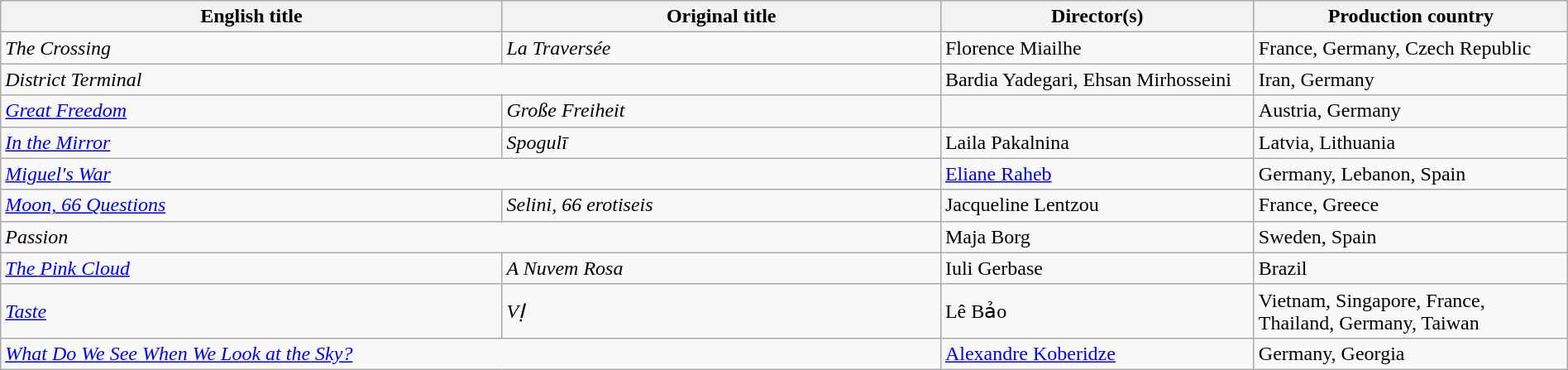<table class="wikitable" width=100%>
<tr>
<th scope="col" width="32%">English title</th>
<th scope="col" width="28%">Original title</th>
<th scope="col" width="20%">Director(s)</th>
<th scope="col" width="20%">Production country</th>
</tr>
<tr>
<td><em>The Crossing</em></td>
<td><em>La Traversée</em></td>
<td>Florence Miailhe</td>
<td>France, Germany, Czech Republic</td>
</tr>
<tr>
<td colspan=2><em>District Terminal</em></td>
<td>Bardia Yadegari, Ehsan Mirhosseini</td>
<td>Iran, Germany</td>
</tr>
<tr>
<td><em><a href='#'>Great Freedom</a></em></td>
<td><em>Große Freiheit</em></td>
<td></td>
<td>Austria, Germany</td>
</tr>
<tr>
<td><em><a href='#'>In the Mirror</a></em></td>
<td><em>Spogulī</em></td>
<td>Laila Pakalnina</td>
<td>Latvia, Lithuania</td>
</tr>
<tr>
<td colspan=2><em><a href='#'>Miguel's War</a></em></td>
<td><a href='#'>Eliane Raheb</a></td>
<td>Germany, Lebanon, Spain</td>
</tr>
<tr>
<td><em><a href='#'>Moon, 66 Questions</a></em></td>
<td><em>Selini, 66 erotiseis</em></td>
<td>Jacqueline Lentzou</td>
<td>France, Greece</td>
</tr>
<tr>
<td colspan=2><em>Passion</em></td>
<td>Maja Borg</td>
<td>Sweden, Spain</td>
</tr>
<tr>
<td><em><a href='#'>The Pink Cloud</a></em></td>
<td><em>A Nuvem Rosa</em></td>
<td>Iuli Gerbase</td>
<td>Brazil</td>
</tr>
<tr>
<td><em><a href='#'>Taste</a></em></td>
<td><em>VỊ</em></td>
<td>Lê Bảo</td>
<td>Vietnam, Singapore, France, Thailand, Germany, Taiwan</td>
</tr>
<tr>
<td colspan=2><em><a href='#'>What Do We See When We Look at the Sky?</a></em></td>
<td><a href='#'>Alexandre Koberidze</a></td>
<td>Germany, Georgia</td>
</tr>
</table>
